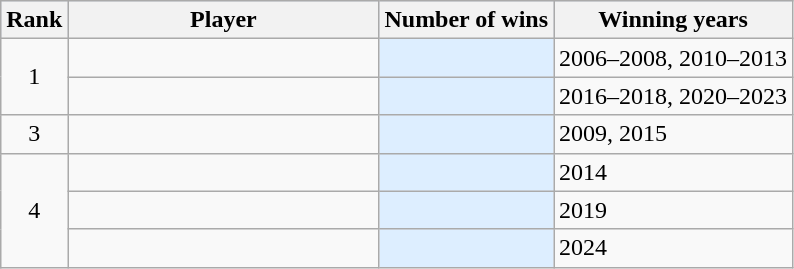<table class="wikitable style="text-align:center">
<tr style="background-color:#CEDAF2;">
<th>Rank</th>
<th style="width:200px;">Player</th>
<th>Number of wins</th>
<th class="unsortable">Winning years</th>
</tr>
<tr>
<td align="center" rowspan=2>1</td>
<td style="text-align:left;"></td>
<td style="background-color:#DDEEFF;"></td>
<td style="text-align:left;">2006–2008, 2010–2013</td>
</tr>
<tr>
<td style="text-align:left;"></td>
<td style="background-color:#DDEEFF;"></td>
<td style="text-align:left;">2016–2018, 2020–2023</td>
</tr>
<tr>
<td align="center">3</td>
<td style="text-align:left;"></td>
<td style="background-color:#DDEEFF;"></td>
<td style="text-align:left;">2009, 2015</td>
</tr>
<tr>
<td align="center" rowspan=3>4</td>
<td style="text-align:left;"></td>
<td style="background-color:#DDEEFF;"></td>
<td style="text-align:left;">2014</td>
</tr>
<tr>
<td style="text-align:left;"></td>
<td style="background-color:#DDEEFF;"></td>
<td style="text-align:left;">2019</td>
</tr>
<tr>
<td style="text-align:left;"></td>
<td style="background-color:#DDEEFF;"></td>
<td style="text-align:left;">2024</td>
</tr>
</table>
